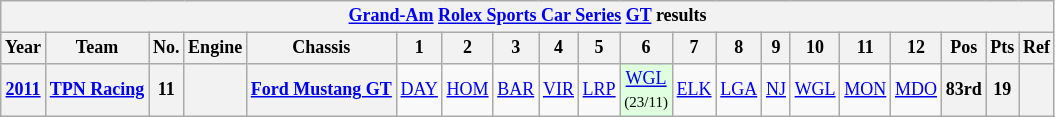<table class="wikitable" style="text-align:center; font-size:75%">
<tr>
<th colspan=45><a href='#'>Grand-Am</a> <a href='#'>Rolex Sports Car Series</a> <a href='#'>GT</a> results</th>
</tr>
<tr>
<th>Year</th>
<th>Team</th>
<th>No.</th>
<th>Engine</th>
<th>Chassis</th>
<th>1</th>
<th>2</th>
<th>3</th>
<th>4</th>
<th>5</th>
<th>6</th>
<th>7</th>
<th>8</th>
<th>9</th>
<th>10</th>
<th>11</th>
<th>12</th>
<th>Pos</th>
<th>Pts</th>
<th>Ref</th>
</tr>
<tr>
<th><a href='#'>2011</a></th>
<th><a href='#'>TPN Racing</a></th>
<th>11</th>
<th></th>
<th><a href='#'>Ford Mustang GT</a></th>
<td><a href='#'>DAY</a></td>
<td><a href='#'>HOM</a></td>
<td><a href='#'>BAR</a></td>
<td><a href='#'>VIR</a></td>
<td><a href='#'>LRP</a></td>
<td style="background:#DFFFDF;"><a href='#'>WGL</a><br><small>(23/11)</small></td>
<td><a href='#'>ELK</a></td>
<td><a href='#'>LGA</a></td>
<td><a href='#'>NJ</a></td>
<td><a href='#'>WGL</a></td>
<td><a href='#'>MON</a></td>
<td><a href='#'>MDO</a></td>
<th>83rd</th>
<th>19</th>
<th></th>
</tr>
</table>
